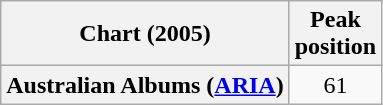<table class="wikitable plainrowheaders">
<tr>
<th scope="col">Chart (2005)</th>
<th scope="col">Peak<br>position</th>
</tr>
<tr>
<th scope="row">Australian Albums (<a href='#'>ARIA</a>)</th>
<td style="text-align:center;">61</td>
</tr>
</table>
